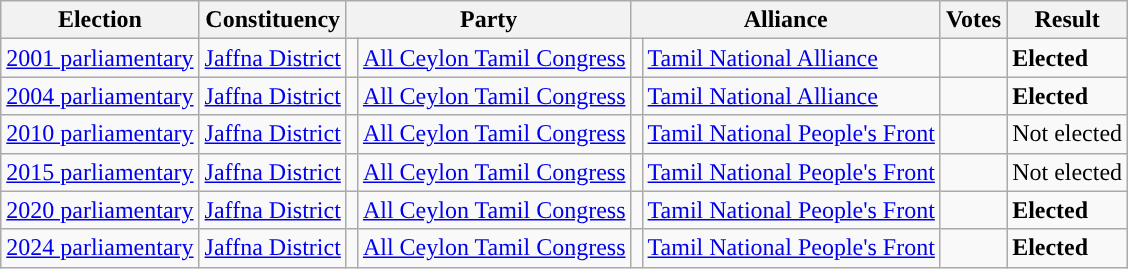<table class="wikitable" style="text-align:left;">
<tr>
<th scope=col>Election</th>
<th scope=col>Constituency</th>
<th scope=col colspan="2">Party</th>
<th scope=col colspan="2">Alliance</th>
<th scope=col>Votes</th>
<th scope=col>Result</th>
</tr>
<tr>
<td><a href='#'>2001 parliamentary</a></td>
<td><a href='#'>Jaffna District</a></td>
<td style="background:"></td>
<td><a href='#'>All Ceylon Tamil Congress</a></td>
<td style="background:"></td>
<td><a href='#'>Tamil National Alliance</a></td>
<td align=right></td>
<td><strong>Elected</strong></td>
</tr>
<tr>
<td><a href='#'>2004 parliamentary</a></td>
<td><a href='#'>Jaffna District</a></td>
<td style="background:"></td>
<td><a href='#'>All Ceylon Tamil Congress</a></td>
<td style="background:"></td>
<td><a href='#'>Tamil National Alliance</a></td>
<td align=right></td>
<td><strong>Elected</strong></td>
</tr>
<tr>
<td><a href='#'>2010 parliamentary</a></td>
<td><a href='#'>Jaffna District</a></td>
<td style="background:"></td>
<td><a href='#'>All Ceylon Tamil Congress</a></td>
<td style="background:"></td>
<td><a href='#'>Tamil National People's Front</a></td>
<td></td>
<td>Not elected</td>
</tr>
<tr>
<td><a href='#'>2015 parliamentary</a></td>
<td><a href='#'>Jaffna District</a></td>
<td style="background:"></td>
<td><a href='#'>All Ceylon Tamil Congress</a></td>
<td style="background:"></td>
<td><a href='#'>Tamil National People's Front</a></td>
<td></td>
<td>Not elected</td>
</tr>
<tr>
<td><a href='#'>2020 parliamentary</a></td>
<td><a href='#'>Jaffna District</a></td>
<td style="background:"></td>
<td><a href='#'>All Ceylon Tamil Congress</a></td>
<td style="background:"></td>
<td><a href='#'>Tamil National People's Front</a></td>
<td align=right></td>
<td><strong>Elected</strong></td>
</tr>
<tr>
<td><a href='#'>2024 parliamentary</a></td>
<td><a href='#'>Jaffna District</a></td>
<td style="background:"></td>
<td><a href='#'>All Ceylon Tamil Congress</a></td>
<td style="background:"></td>
<td><a href='#'>Tamil National People's Front</a></td>
<td align=right></td>
<td><strong>Elected</strong></td>
</tr>
</table>
